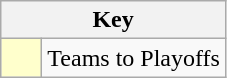<table class="wikitable" style="text-align: center;">
<tr>
<th colspan=2>Key</th>
</tr>
<tr>
<td style="background:#ffffcc; width:20px;"></td>
<td align=left>Teams to Playoffs</td>
</tr>
</table>
